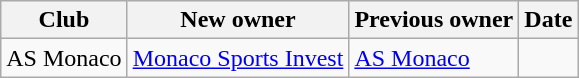<table class="wikitable" style="font-size=90%;">
<tr>
<th>Club</th>
<th>New owner</th>
<th>Previous owner</th>
<th>Date</th>
</tr>
<tr>
<td>AS Monaco</td>
<td> <a href='#'>Monaco Sports Invest</a></td>
<td> <a href='#'>AS Monaco</a></td>
<td></td>
</tr>
</table>
